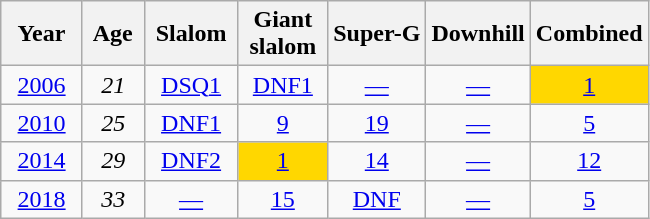<table class=wikitable style="text-align:center">
<tr>
<th>  Year  </th>
<th> Age </th>
<th> Slalom </th>
<th> Giant <br> slalom </th>
<th>Super-G</th>
<th>Downhill</th>
<th>Combined</th>
</tr>
<tr>
<td><a href='#'>2006</a></td>
<td><em>21</em></td>
<td><a href='#'>DSQ1</a></td>
<td><a href='#'>DNF1</a></td>
<td><a href='#'>—</a></td>
<td><a href='#'>—</a></td>
<td style="background:gold;"><a href='#'>1</a></td>
</tr>
<tr>
<td><a href='#'>2010</a></td>
<td><em>25</em></td>
<td><a href='#'>DNF1</a></td>
<td><a href='#'>9</a></td>
<td><a href='#'>19</a></td>
<td><a href='#'>—</a></td>
<td><a href='#'>5</a></td>
</tr>
<tr>
<td><a href='#'>2014</a></td>
<td><em>29</em></td>
<td><a href='#'>DNF2</a></td>
<td style="background:gold;"><a href='#'>1</a></td>
<td><a href='#'>14</a></td>
<td><a href='#'>—</a></td>
<td><a href='#'>12</a></td>
</tr>
<tr>
<td><a href='#'>2018</a></td>
<td><em>33</em></td>
<td><a href='#'>—</a></td>
<td><a href='#'>15</a></td>
<td><a href='#'>DNF</a></td>
<td><a href='#'>—</a></td>
<td><a href='#'>5</a></td>
</tr>
</table>
